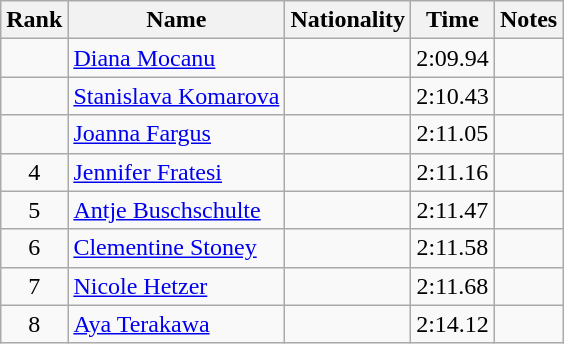<table class="wikitable sortable" style="text-align:center">
<tr>
<th>Rank</th>
<th>Name</th>
<th>Nationality</th>
<th>Time</th>
<th>Notes</th>
</tr>
<tr>
<td></td>
<td align=left><a href='#'>Diana Mocanu</a></td>
<td align=left></td>
<td>2:09.94</td>
<td></td>
</tr>
<tr>
<td></td>
<td align=left><a href='#'>Stanislava Komarova</a></td>
<td align=left></td>
<td>2:10.43</td>
<td></td>
</tr>
<tr>
<td></td>
<td align=left><a href='#'>Joanna Fargus</a></td>
<td align=left></td>
<td>2:11.05</td>
<td></td>
</tr>
<tr>
<td>4</td>
<td align=left><a href='#'>Jennifer Fratesi</a></td>
<td align=left></td>
<td>2:11.16</td>
<td></td>
</tr>
<tr>
<td>5</td>
<td align=left><a href='#'>Antje Buschschulte</a></td>
<td align=left></td>
<td>2:11.47</td>
<td></td>
</tr>
<tr>
<td>6</td>
<td align=left><a href='#'>Clementine Stoney</a></td>
<td align=left></td>
<td>2:11.58</td>
<td></td>
</tr>
<tr>
<td>7</td>
<td align=left><a href='#'>Nicole Hetzer</a></td>
<td align=left></td>
<td>2:11.68</td>
<td></td>
</tr>
<tr>
<td>8</td>
<td align=left><a href='#'>Aya Terakawa</a></td>
<td align=left></td>
<td>2:14.12</td>
<td></td>
</tr>
</table>
